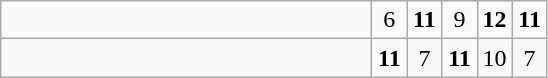<table class="wikitable">
<tr>
<td style="width:15em"></td>
<td align=center style="width:1em">6</td>
<td align=center style="width:1em"><strong>11</strong></td>
<td align=center style="width:1em">9</td>
<td align=center style="width:1em"><strong>12</strong></td>
<td align=center style="width:1em"><strong>11</strong></td>
</tr>
<tr>
<td style="width:15em"></td>
<td align=center style="width:1em"><strong>11</strong></td>
<td align=center style="width:1em">7</td>
<td align=center style="width:1em"><strong>11</strong></td>
<td align=center style="width:1em">10</td>
<td align=center style="width:1em">7</td>
</tr>
</table>
